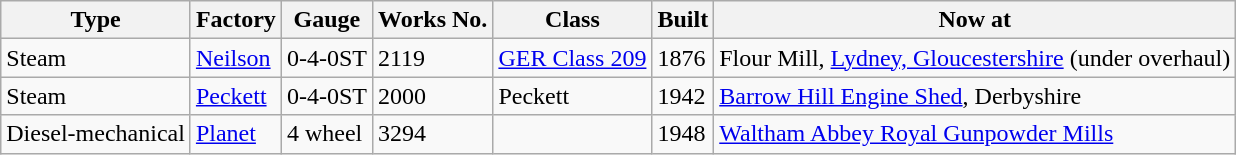<table class="wikitable">
<tr>
<th>Type</th>
<th>Factory</th>
<th>Gauge</th>
<th>Works No.</th>
<th>Class</th>
<th>Built</th>
<th>Now at</th>
</tr>
<tr>
<td>Steam</td>
<td><a href='#'>Neilson</a></td>
<td>0-4-0ST</td>
<td>2119</td>
<td><a href='#'>GER Class 209</a></td>
<td>1876</td>
<td>Flour Mill, <a href='#'>Lydney, Gloucestershire</a> (under overhaul)</td>
</tr>
<tr>
<td>Steam</td>
<td><a href='#'>Peckett</a></td>
<td>0-4-0ST</td>
<td>2000</td>
<td>Peckett</td>
<td>1942</td>
<td><a href='#'>Barrow Hill Engine Shed</a>, Derbyshire</td>
</tr>
<tr>
<td>Diesel-mechanical</td>
<td><a href='#'>Planet</a></td>
<td>4 wheel</td>
<td>3294</td>
<td></td>
<td>1948</td>
<td><a href='#'>Waltham Abbey Royal Gunpowder Mills</a></td>
</tr>
</table>
